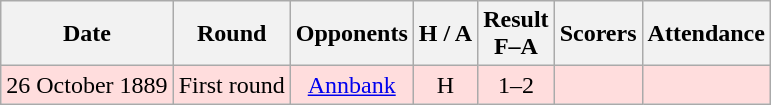<table class="wikitable" style="text-align:center">
<tr>
<th>Date</th>
<th>Round</th>
<th>Opponents</th>
<th>H / A</th>
<th>Result<br>F–A</th>
<th>Scorers</th>
<th>Attendance</th>
</tr>
<tr bgcolor=#ffdddd>
<td>26 October 1889</td>
<td>First round</td>
<td><a href='#'>Annbank</a></td>
<td>H</td>
<td>1–2</td>
<td></td>
<td></td>
</tr>
</table>
